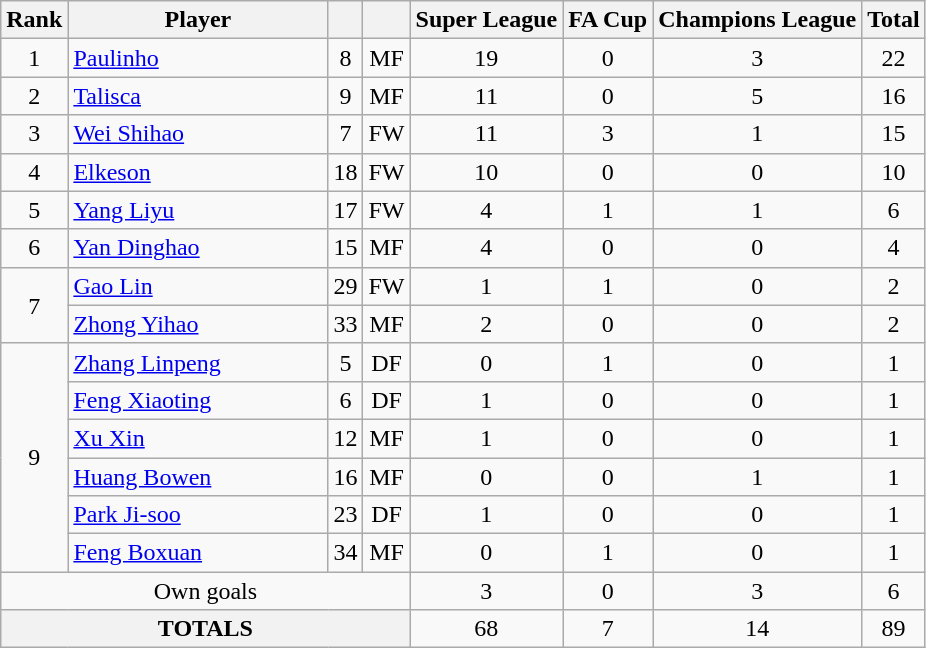<table class="wikitable">
<tr>
<th>Rank</th>
<th style="width:166px;">Player</th>
<th></th>
<th></th>
<th>Super League</th>
<th>FA Cup</th>
<th>Champions League</th>
<th>Total</th>
</tr>
<tr>
<td align=center>1</td>
<td> <a href='#'>Paulinho</a></td>
<td align=center>8</td>
<td align=center>MF</td>
<td align=center>19</td>
<td align=center>0</td>
<td align=center>3</td>
<td align=center>22</td>
</tr>
<tr>
<td align=center>2</td>
<td> <a href='#'>Talisca</a></td>
<td align=center>9</td>
<td align=center>MF</td>
<td align=center>11</td>
<td align=center>0</td>
<td align=center>5</td>
<td align=center>16</td>
</tr>
<tr>
<td align=center>3</td>
<td> <a href='#'>Wei Shihao</a></td>
<td align=center>7</td>
<td align=center>FW</td>
<td align=center>11</td>
<td align=center>3</td>
<td align=center>1</td>
<td align=center>15</td>
</tr>
<tr>
<td align=center>4</td>
<td> <a href='#'>Elkeson</a></td>
<td align=center>18</td>
<td align=center>FW</td>
<td align=center>10</td>
<td align=center>0</td>
<td align=center>0</td>
<td align=center>10</td>
</tr>
<tr>
<td align=center>5</td>
<td> <a href='#'>Yang Liyu</a></td>
<td align=center>17</td>
<td align=center>FW</td>
<td align=center>4</td>
<td align=center>1</td>
<td align=center>1</td>
<td align=center>6</td>
</tr>
<tr>
<td align=center>6</td>
<td> <a href='#'>Yan Dinghao</a></td>
<td align=center>15</td>
<td align=center>MF</td>
<td align=center>4</td>
<td align=center>0</td>
<td align=center>0</td>
<td align=center>4</td>
</tr>
<tr>
<td align=center rowspan=2>7</td>
<td> <a href='#'>Gao Lin</a></td>
<td align=center>29</td>
<td align=center>FW</td>
<td align=center>1</td>
<td align=center>1</td>
<td align=center>0</td>
<td align=center>2</td>
</tr>
<tr>
<td> <a href='#'>Zhong Yihao</a></td>
<td align=center>33</td>
<td align=center>MF</td>
<td align=center>2</td>
<td align=center>0</td>
<td align=center>0</td>
<td align=center>2</td>
</tr>
<tr>
<td align=center rowspan=6>9</td>
<td> <a href='#'>Zhang Linpeng</a></td>
<td align=center>5</td>
<td align=center>DF</td>
<td align=center>0</td>
<td align=center>1</td>
<td align=center>0</td>
<td align=center>1</td>
</tr>
<tr>
<td> <a href='#'>Feng Xiaoting</a></td>
<td align=center>6</td>
<td align=center>DF</td>
<td align=center>1</td>
<td align=center>0</td>
<td align=center>0</td>
<td align=center>1</td>
</tr>
<tr>
<td> <a href='#'>Xu Xin</a></td>
<td align=center>12</td>
<td align=center>MF</td>
<td align=center>1</td>
<td align=center>0</td>
<td align=center>0</td>
<td align=center>1</td>
</tr>
<tr>
<td> <a href='#'>Huang Bowen</a></td>
<td align=center>16</td>
<td align=center>MF</td>
<td align=center>0</td>
<td align=center>0</td>
<td align=center>1</td>
<td align=center>1</td>
</tr>
<tr>
<td> <a href='#'>Park Ji-soo</a></td>
<td align=center>23</td>
<td align=center>DF</td>
<td align=center>1</td>
<td align=center>0</td>
<td align=center>0</td>
<td align=center>1</td>
</tr>
<tr>
<td> <a href='#'>Feng Boxuan</a></td>
<td align=center>34</td>
<td align=center>MF</td>
<td align=center>0</td>
<td align=center>1</td>
<td align=center>0</td>
<td align=center>1</td>
</tr>
<tr>
<td align=center colspan=4>Own goals</td>
<td align=center>3</td>
<td align=center>0</td>
<td align=center>3</td>
<td align=center>6</td>
</tr>
<tr>
<th align=center colspan=4>TOTALS</th>
<td align=center>68</td>
<td align=center>7</td>
<td align=center>14</td>
<td align=center>89</td>
</tr>
</table>
